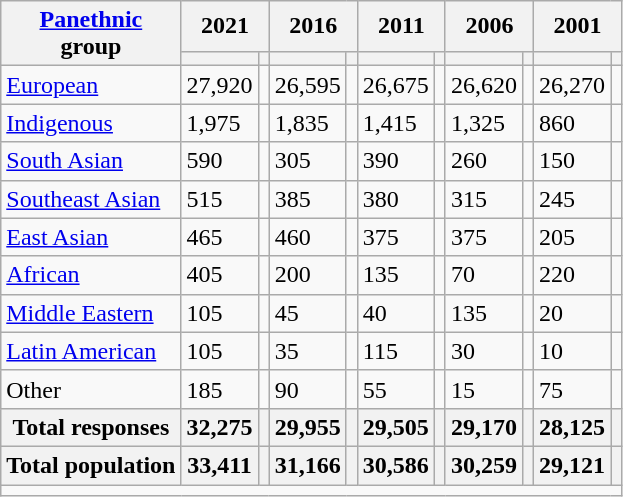<table class="wikitable collapsible sortable">
<tr>
<th rowspan="2"><a href='#'>Panethnic</a><br>group</th>
<th colspan="2">2021</th>
<th colspan="2">2016</th>
<th colspan="2">2011</th>
<th colspan="2">2006</th>
<th colspan="2">2001</th>
</tr>
<tr>
<th><a href='#'></a></th>
<th></th>
<th></th>
<th></th>
<th></th>
<th></th>
<th></th>
<th></th>
<th></th>
<th></th>
</tr>
<tr>
<td><a href='#'>European</a></td>
<td>27,920</td>
<td></td>
<td>26,595</td>
<td></td>
<td>26,675</td>
<td></td>
<td>26,620</td>
<td></td>
<td>26,270</td>
<td></td>
</tr>
<tr>
<td><a href='#'>Indigenous</a></td>
<td>1,975</td>
<td></td>
<td>1,835</td>
<td></td>
<td>1,415</td>
<td></td>
<td>1,325</td>
<td></td>
<td>860</td>
<td></td>
</tr>
<tr>
<td><a href='#'>South Asian</a></td>
<td>590</td>
<td></td>
<td>305</td>
<td></td>
<td>390</td>
<td></td>
<td>260</td>
<td></td>
<td>150</td>
<td></td>
</tr>
<tr>
<td><a href='#'>Southeast Asian</a></td>
<td>515</td>
<td></td>
<td>385</td>
<td></td>
<td>380</td>
<td></td>
<td>315</td>
<td></td>
<td>245</td>
<td></td>
</tr>
<tr>
<td><a href='#'>East Asian</a></td>
<td>465</td>
<td></td>
<td>460</td>
<td></td>
<td>375</td>
<td></td>
<td>375</td>
<td></td>
<td>205</td>
<td></td>
</tr>
<tr>
<td><a href='#'>African</a></td>
<td>405</td>
<td></td>
<td>200</td>
<td></td>
<td>135</td>
<td></td>
<td>70</td>
<td></td>
<td>220</td>
<td></td>
</tr>
<tr>
<td><a href='#'>Middle Eastern</a></td>
<td>105</td>
<td></td>
<td>45</td>
<td></td>
<td>40</td>
<td></td>
<td>135</td>
<td></td>
<td>20</td>
<td></td>
</tr>
<tr>
<td><a href='#'>Latin American</a></td>
<td>105</td>
<td></td>
<td>35</td>
<td></td>
<td>115</td>
<td></td>
<td>30</td>
<td></td>
<td>10</td>
<td></td>
</tr>
<tr>
<td>Other</td>
<td>185</td>
<td></td>
<td>90</td>
<td></td>
<td>55</td>
<td></td>
<td>15</td>
<td></td>
<td>75</td>
<td></td>
</tr>
<tr>
<th>Total responses</th>
<th>32,275</th>
<th></th>
<th>29,955</th>
<th></th>
<th>29,505</th>
<th></th>
<th>29,170</th>
<th></th>
<th>28,125</th>
<th></th>
</tr>
<tr>
<th>Total population</th>
<th>33,411</th>
<th></th>
<th>31,166</th>
<th></th>
<th>30,586</th>
<th></th>
<th>30,259</th>
<th></th>
<th>29,121</th>
<th></th>
</tr>
<tr class="sortbottom">
<td colspan="15"></td>
</tr>
</table>
